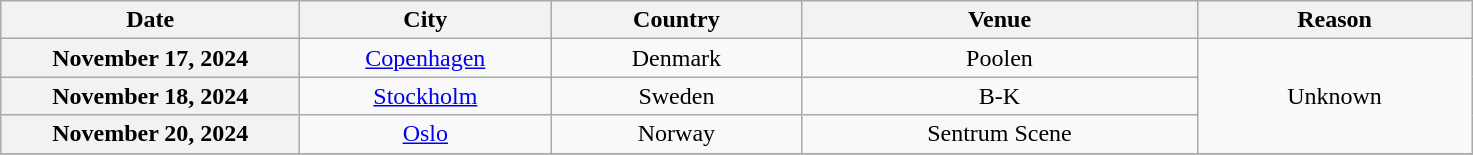<table class="wikitable plainrowheaders" style="text-align:center;">
<tr>
<th scope="col" style="width:12em;">Date</th>
<th scope="col" style="width:10em;">City</th>
<th scope="col" style="width:10em;">Country</th>
<th scope="col" style="width:16em;">Venue</th>
<th scope="col" style="width:11em;">Reason</th>
</tr>
<tr>
<th scope="row" style="text-align:center;">November 17, 2024</th>
<td><a href='#'>Copenhagen</a></td>
<td>Denmark</td>
<td>Poolen</td>
<td rowspan="3">Unknown</td>
</tr>
<tr>
<th scope="row" style="text-align:center;">November 18, 2024</th>
<td><a href='#'>Stockholm</a></td>
<td>Sweden</td>
<td>B-K</td>
</tr>
<tr>
<th scope="row" style="text-align:center;">November 20, 2024</th>
<td><a href='#'>Oslo</a></td>
<td>Norway</td>
<td>Sentrum Scene</td>
</tr>
<tr>
</tr>
</table>
